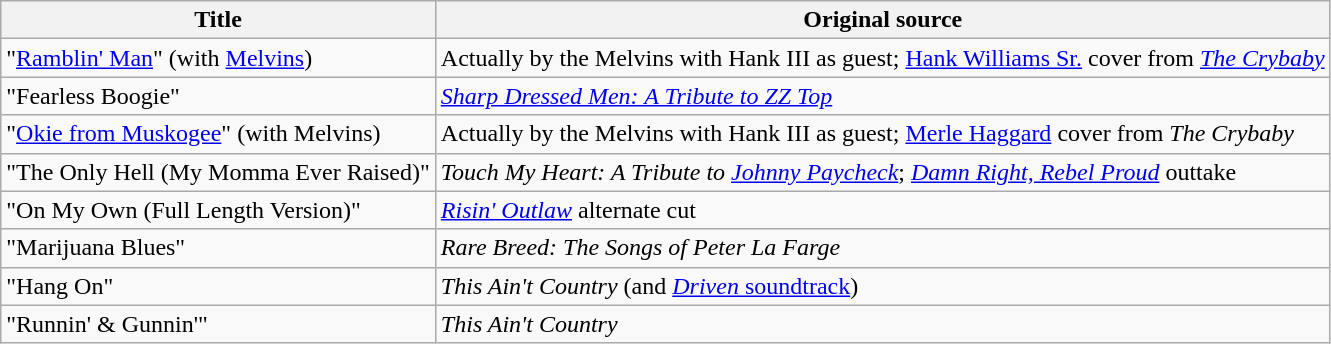<table class="wikitable">
<tr>
<th>Title</th>
<th>Original source</th>
</tr>
<tr>
<td>"<a href='#'>Ramblin' Man</a>" (with <a href='#'>Melvins</a>)</td>
<td>Actually by the Melvins with Hank III as guest; <a href='#'>Hank Williams Sr.</a> cover from <em><a href='#'>The Crybaby</a></em></td>
</tr>
<tr>
<td>"Fearless Boogie"</td>
<td><em><a href='#'>Sharp Dressed Men: A Tribute to ZZ Top</a></em></td>
</tr>
<tr>
<td>"<a href='#'>Okie from Muskogee</a>" (with Melvins)</td>
<td>Actually by the Melvins with Hank III as guest; <a href='#'>Merle Haggard</a> cover from <em>The Crybaby</em></td>
</tr>
<tr>
<td>"The Only Hell (My Momma Ever Raised)"</td>
<td><em>Touch My Heart: A Tribute to <a href='#'>Johnny Paycheck</a></em>; <em><a href='#'>Damn Right, Rebel Proud</a></em> outtake</td>
</tr>
<tr>
<td>"On My Own (Full Length Version)"</td>
<td><em><a href='#'>Risin' Outlaw</a></em> alternate cut</td>
</tr>
<tr>
<td>"Marijuana Blues"</td>
<td><em>Rare Breed: The Songs of Peter La Farge</em></td>
</tr>
<tr>
<td>"Hang On"</td>
<td><em>This Ain't Country</em> (and <a href='#'><em>Driven</em> soundtrack</a>)</td>
</tr>
<tr>
<td>"Runnin' & Gunnin'"</td>
<td><em>This Ain't Country</em></td>
</tr>
</table>
